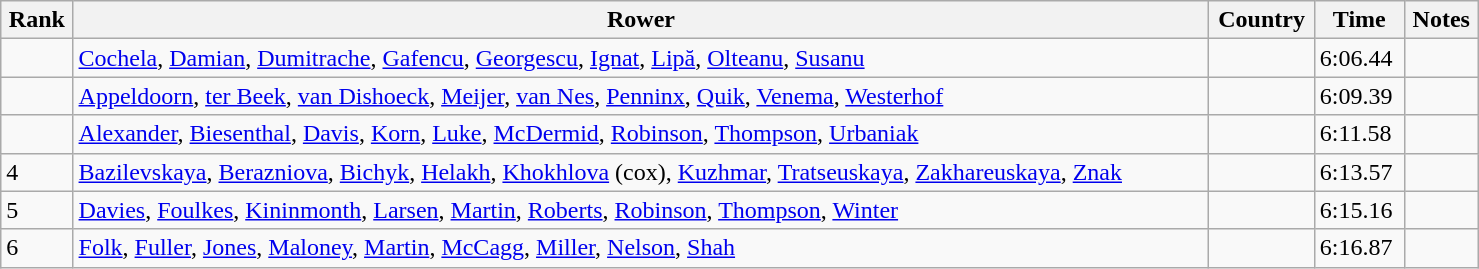<table class="wikitable sortable" width=78%>
<tr>
<th>Rank</th>
<th>Rower</th>
<th>Country</th>
<th>Time</th>
<th>Notes</th>
</tr>
<tr>
<td></td>
<td><a href='#'>Cochela</a>, <a href='#'>Damian</a>, <a href='#'>Dumitrache</a>, <a href='#'>Gafencu</a>, <a href='#'>Georgescu</a>, <a href='#'>Ignat</a>, <a href='#'>Lipă</a>, <a href='#'>Olteanu</a>, <a href='#'>Susanu</a></td>
<td></td>
<td>6:06.44</td>
<td></td>
</tr>
<tr>
<td></td>
<td><a href='#'>Appeldoorn</a>, <a href='#'>ter Beek</a>, <a href='#'>van Dishoeck</a>, <a href='#'>Meijer</a>, <a href='#'>van Nes</a>, <a href='#'>Penninx</a>, <a href='#'>Quik</a>, <a href='#'>Venema</a>, <a href='#'>Westerhof</a></td>
<td></td>
<td>6:09.39</td>
<td></td>
</tr>
<tr>
<td></td>
<td><a href='#'>Alexander</a>, <a href='#'>Biesenthal</a>, <a href='#'>Davis</a>, <a href='#'>Korn</a>, <a href='#'>Luke</a>, <a href='#'>McDermid</a>, <a href='#'>Robinson</a>, <a href='#'>Thompson</a>, <a href='#'>Urbaniak</a></td>
<td></td>
<td>6:11.58</td>
<td></td>
</tr>
<tr>
<td>4</td>
<td><a href='#'>Bazilevskaya</a>, <a href='#'>Berazniova</a>, <a href='#'>Bichyk</a>, <a href='#'>Helakh</a>, <a href='#'>Khokhlova</a> (cox), <a href='#'>Kuzhmar</a>, <a href='#'>Tratseuskaya</a>, <a href='#'>Zakhareuskaya</a>, <a href='#'>Znak</a></td>
<td></td>
<td>6:13.57</td>
<td></td>
</tr>
<tr>
<td>5</td>
<td><a href='#'>Davies</a>, <a href='#'>Foulkes</a>, <a href='#'>Kininmonth</a>, <a href='#'>Larsen</a>, <a href='#'>Martin</a>, <a href='#'>Roberts</a>, <a href='#'>Robinson</a>, <a href='#'>Thompson</a>, <a href='#'>Winter</a></td>
<td></td>
<td>6:15.16</td>
<td></td>
</tr>
<tr>
<td>6</td>
<td><a href='#'>Folk</a>, <a href='#'>Fuller</a>, <a href='#'>Jones</a>, <a href='#'>Maloney</a>, <a href='#'>Martin</a>, <a href='#'>McCagg</a>, <a href='#'>Miller</a>, <a href='#'>Nelson</a>, <a href='#'>Shah</a></td>
<td></td>
<td>6:16.87</td>
<td></td>
</tr>
</table>
